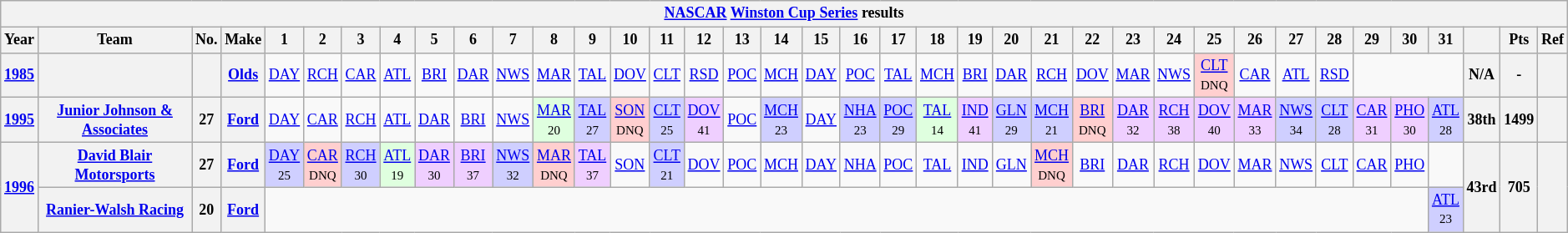<table class="wikitable" style="text-align:center; font-size:75%">
<tr>
<th colspan=42><a href='#'>NASCAR</a> <a href='#'>Winston Cup Series</a> results</th>
</tr>
<tr>
<th>Year</th>
<th>Team</th>
<th>No.</th>
<th>Make</th>
<th>1</th>
<th>2</th>
<th>3</th>
<th>4</th>
<th>5</th>
<th>6</th>
<th>7</th>
<th>8</th>
<th>9</th>
<th>10</th>
<th>11</th>
<th>12</th>
<th>13</th>
<th>14</th>
<th>15</th>
<th>16</th>
<th>17</th>
<th>18</th>
<th>19</th>
<th>20</th>
<th>21</th>
<th>22</th>
<th>23</th>
<th>24</th>
<th>25</th>
<th>26</th>
<th>27</th>
<th>28</th>
<th>29</th>
<th>30</th>
<th>31</th>
<th></th>
<th>Pts</th>
<th>Ref</th>
</tr>
<tr>
<th><a href='#'>1985</a></th>
<th></th>
<th></th>
<th><a href='#'>Olds</a></th>
<td><a href='#'>DAY</a></td>
<td><a href='#'>RCH</a></td>
<td><a href='#'>CAR</a></td>
<td><a href='#'>ATL</a></td>
<td><a href='#'>BRI</a></td>
<td><a href='#'>DAR</a></td>
<td><a href='#'>NWS</a></td>
<td><a href='#'>MAR</a></td>
<td><a href='#'>TAL</a></td>
<td><a href='#'>DOV</a></td>
<td><a href='#'>CLT</a></td>
<td><a href='#'>RSD</a></td>
<td><a href='#'>POC</a></td>
<td><a href='#'>MCH</a></td>
<td><a href='#'>DAY</a></td>
<td><a href='#'>POC</a></td>
<td><a href='#'>TAL</a></td>
<td><a href='#'>MCH</a></td>
<td><a href='#'>BRI</a></td>
<td><a href='#'>DAR</a></td>
<td><a href='#'>RCH</a></td>
<td><a href='#'>DOV</a></td>
<td><a href='#'>MAR</a></td>
<td><a href='#'>NWS</a></td>
<td style="background:#FFCFCF;"><a href='#'>CLT</a><br><small>DNQ</small></td>
<td><a href='#'>CAR</a></td>
<td><a href='#'>ATL</a></td>
<td><a href='#'>RSD</a></td>
<td colspan=3></td>
<th>N/A</th>
<th>-</th>
<th></th>
</tr>
<tr>
<th><a href='#'>1995</a></th>
<th><a href='#'>Junior Johnson & Associates</a></th>
<th>27</th>
<th><a href='#'>Ford</a></th>
<td><a href='#'>DAY</a></td>
<td><a href='#'>CAR</a></td>
<td><a href='#'>RCH</a></td>
<td><a href='#'>ATL</a></td>
<td><a href='#'>DAR</a></td>
<td><a href='#'>BRI</a></td>
<td><a href='#'>NWS</a></td>
<td style="background:#DFFFDF;"><a href='#'>MAR</a><br><small>20</small></td>
<td style="background:#CFCFFF;"><a href='#'>TAL</a><br><small>27</small></td>
<td style="background:#FFCFCF;"><a href='#'>SON</a><br><small>DNQ</small></td>
<td style="background:#CFCFFF;"><a href='#'>CLT</a><br><small>25</small></td>
<td style="background:#EFCFFF;"><a href='#'>DOV</a><br><small>41</small></td>
<td><a href='#'>POC</a></td>
<td style="background:#CFCFFF;"><a href='#'>MCH</a><br><small>23</small></td>
<td><a href='#'>DAY</a></td>
<td style="background:#CFCFFF;"><a href='#'>NHA</a><br><small>23</small></td>
<td style="background:#CFCFFF;"><a href='#'>POC</a><br><small>29</small></td>
<td style="background:#DFFFDF;"><a href='#'>TAL</a><br><small>14</small></td>
<td style="background:#EFCFFF;"><a href='#'>IND</a><br><small>41</small></td>
<td style="background:#CFCFFF;"><a href='#'>GLN</a><br><small>29</small></td>
<td style="background:#CFCFFF;"><a href='#'>MCH</a><br><small>21</small></td>
<td style="background:#FFCFCF;"><a href='#'>BRI</a><br><small>DNQ</small></td>
<td style="background:#EFCFFF;"><a href='#'>DAR</a><br><small>32</small></td>
<td style="background:#EFCFFF;"><a href='#'>RCH</a><br><small>38</small></td>
<td style="background:#EFCFFF;"><a href='#'>DOV</a><br><small>40</small></td>
<td style="background:#EFCFFF;"><a href='#'>MAR</a><br><small>33</small></td>
<td style="background:#CFCFFF;"><a href='#'>NWS</a><br><small>34</small></td>
<td style="background:#CFCFFF;"><a href='#'>CLT</a><br><small>28</small></td>
<td style="background:#EFCFFF;"><a href='#'>CAR</a><br><small>31</small></td>
<td style="background:#EFCFFF;"><a href='#'>PHO</a><br><small>30</small></td>
<td style="background:#CFCFFF;"><a href='#'>ATL</a><br><small>28</small></td>
<th>38th</th>
<th>1499</th>
<th></th>
</tr>
<tr>
<th rowspan=2><a href='#'>1996</a></th>
<th><a href='#'>David Blair Motorsports</a></th>
<th>27</th>
<th><a href='#'>Ford</a></th>
<td style="background:#CFCFFF;"><a href='#'>DAY</a><br><small>25</small></td>
<td style="background:#FFCFCF;"><a href='#'>CAR</a><br><small>DNQ</small></td>
<td style="background:#CFCFFF;"><a href='#'>RCH</a><br><small>30</small></td>
<td style="background:#DFFFDF;"><a href='#'>ATL</a><br><small>19</small></td>
<td style="background:#EFCFFF;"><a href='#'>DAR</a><br><small>30</small></td>
<td style="background:#EFCFFF;"><a href='#'>BRI</a><br><small>37</small></td>
<td style="background:#CFCFFF;"><a href='#'>NWS</a><br><small>32</small></td>
<td style="background:#FFCFCF;"><a href='#'>MAR</a><br><small>DNQ</small></td>
<td style="background:#EFCFFF;"><a href='#'>TAL</a><br><small>37</small></td>
<td><a href='#'>SON</a></td>
<td style="background:#CFCFFF;"><a href='#'>CLT</a><br><small>21</small></td>
<td><a href='#'>DOV</a></td>
<td><a href='#'>POC</a></td>
<td><a href='#'>MCH</a></td>
<td><a href='#'>DAY</a></td>
<td><a href='#'>NHA</a></td>
<td><a href='#'>POC</a></td>
<td><a href='#'>TAL</a></td>
<td><a href='#'>IND</a></td>
<td><a href='#'>GLN</a></td>
<td style="background:#FFCFCF;"><a href='#'>MCH</a><br><small>DNQ</small></td>
<td><a href='#'>BRI</a></td>
<td><a href='#'>DAR</a></td>
<td><a href='#'>RCH</a></td>
<td><a href='#'>DOV</a></td>
<td><a href='#'>MAR</a></td>
<td><a href='#'>NWS</a></td>
<td><a href='#'>CLT</a></td>
<td><a href='#'>CAR</a></td>
<td><a href='#'>PHO</a></td>
<td></td>
<th rowspan=2>43rd</th>
<th rowspan=2>705</th>
<th rowspan=2></th>
</tr>
<tr>
<th><a href='#'>Ranier-Walsh Racing</a></th>
<th>20</th>
<th><a href='#'>Ford</a></th>
<td colspan=30></td>
<td style="background:#CFCFFF;"><a href='#'>ATL</a><br><small>23</small></td>
</tr>
</table>
